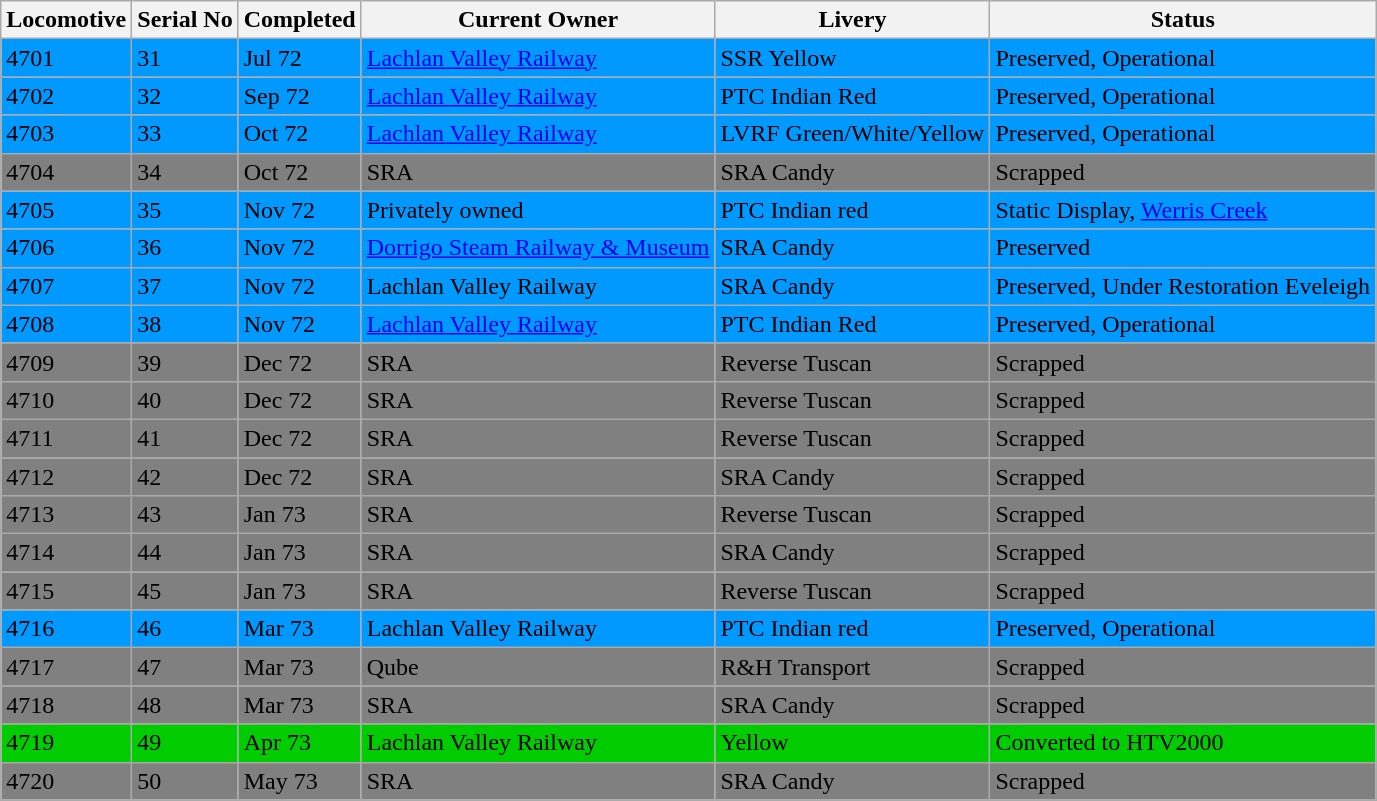<table class="wikitable sortable">
<tr>
<th>Locomotive</th>
<th>Serial No</th>
<th>Completed</th>
<th>Current Owner</th>
<th>Livery</th>
<th>Status</th>
</tr>
<tr bgcolor=#0099FF>
<td>4701</td>
<td>31</td>
<td>Jul 72</td>
<td><a href='#'>Lachlan Valley Railway</a></td>
<td>SSR Yellow</td>
<td>Preserved, Operational</td>
</tr>
<tr bgcolor=#0099FF>
<td>4702</td>
<td>32</td>
<td>Sep 72</td>
<td><a href='#'>Lachlan Valley Railway</a></td>
<td>PTC Indian Red</td>
<td>Preserved, Operational</td>
</tr>
<tr bgcolor=#0099FF>
<td>4703</td>
<td>33</td>
<td>Oct 72</td>
<td><a href='#'>Lachlan Valley Railway</a></td>
<td>LVRF Green/White/Yellow</td>
<td>Preserved, Operational</td>
</tr>
<tr bgcolor=#808080>
<td>4704</td>
<td>34</td>
<td>Oct 72</td>
<td>SRA</td>
<td>SRA Candy</td>
<td>Scrapped</td>
</tr>
<tr bgcolor=#0099FF>
<td>4705</td>
<td>35</td>
<td>Nov 72</td>
<td>Privately owned</td>
<td>PTC Indian red</td>
<td>Static Display, <a href='#'>Werris Creek</a></td>
</tr>
<tr bgcolor=#0099FF>
<td>4706</td>
<td>36</td>
<td>Nov 72</td>
<td><a href='#'>Dorrigo Steam Railway & Museum</a></td>
<td>SRA Candy</td>
<td>Preserved</td>
</tr>
<tr bgcolor=#0099FF>
<td>4707</td>
<td>37</td>
<td>Nov 72</td>
<td>Lachlan Valley Railway</td>
<td>SRA Candy</td>
<td>Preserved, Under Restoration Eveleigh</td>
</tr>
<tr bgcolor=#0099FF>
<td>4708</td>
<td>38</td>
<td>Nov 72</td>
<td><a href='#'>Lachlan Valley Railway</a></td>
<td>PTC Indian Red</td>
<td>Preserved, Operational</td>
</tr>
<tr bgcolor=#808080>
<td>4709</td>
<td>39</td>
<td>Dec 72</td>
<td>SRA</td>
<td>Reverse Tuscan</td>
<td>Scrapped</td>
</tr>
<tr bgcolor=#808080>
<td>4710</td>
<td>40</td>
<td>Dec 72</td>
<td>SRA</td>
<td>Reverse Tuscan</td>
<td>Scrapped</td>
</tr>
<tr bgcolor=#808080>
<td>4711</td>
<td>41</td>
<td>Dec 72</td>
<td>SRA</td>
<td>Reverse Tuscan</td>
<td>Scrapped</td>
</tr>
<tr bgcolor=#808080>
<td>4712</td>
<td>42</td>
<td>Dec 72</td>
<td>SRA</td>
<td>SRA Candy</td>
<td>Scrapped</td>
</tr>
<tr bgcolor=#808080>
<td>4713</td>
<td>43</td>
<td>Jan 73</td>
<td>SRA</td>
<td>Reverse  Tuscan</td>
<td>Scrapped</td>
</tr>
<tr bgcolor=#808080>
<td>4714</td>
<td>44</td>
<td>Jan 73</td>
<td>SRA</td>
<td>SRA Candy</td>
<td>Scrapped</td>
</tr>
<tr bgcolor=#808080>
<td>4715</td>
<td>45</td>
<td>Jan 73</td>
<td>SRA</td>
<td>Reverse Tuscan</td>
<td>Scrapped</td>
</tr>
<tr bgcolor=#0099FF>
<td>4716</td>
<td>46</td>
<td>Mar 73</td>
<td>Lachlan Valley Railway</td>
<td>PTC Indian red</td>
<td>Preserved, Operational</td>
</tr>
<tr bgcolor=#808080>
<td>4717</td>
<td>47</td>
<td>Mar 73</td>
<td>Qube</td>
<td>R&H Transport</td>
<td>Scrapped</td>
</tr>
<tr bgcolor=#808080>
<td>4718</td>
<td>48</td>
<td>Mar 73</td>
<td>SRA</td>
<td>SRA Candy</td>
<td>Scrapped</td>
</tr>
<tr bgcolor=#00CC00>
<td>4719</td>
<td>49</td>
<td>Apr 73</td>
<td>Lachlan Valley Railway</td>
<td>Yellow</td>
<td>Converted to HTV2000</td>
</tr>
<tr bgcolor=#808080>
<td>4720</td>
<td>50</td>
<td>May 73</td>
<td>SRA</td>
<td>SRA Candy</td>
<td>Scrapped</td>
</tr>
<tr>
</tr>
</table>
